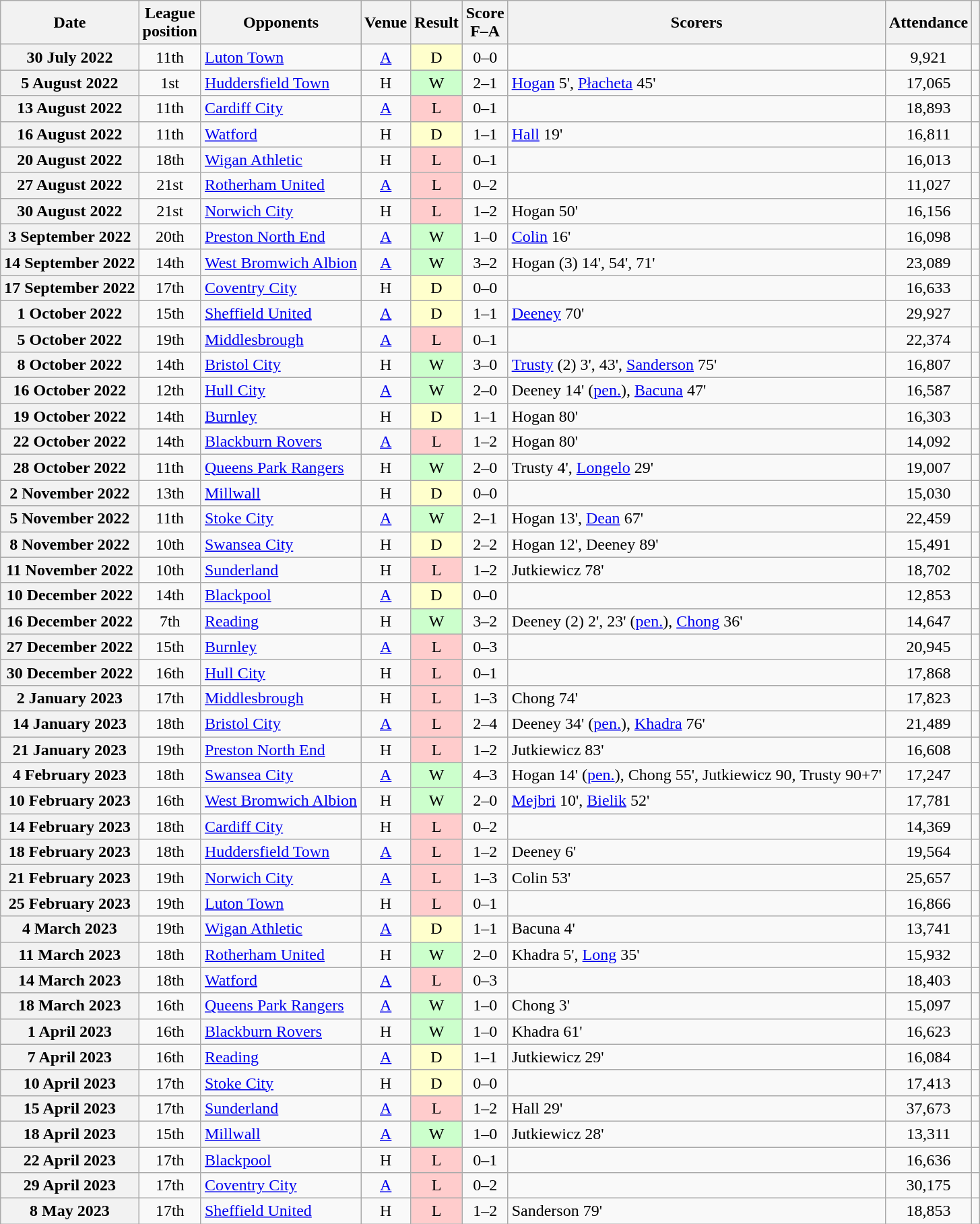<table class="wikitable sortable plainrowheaders" style=text-align:center>
<tr>
<th scope=col>Date</th>
<th scope=col>League<br>position</th>
<th scope=col>Opponents</th>
<th scope=col>Venue</th>
<th scope=col>Result</th>
<th scope=col>Score<br>F–A</th>
<th scope=col class=unsortable>Scorers</th>
<th scope=col>Attendance</th>
<th scope=col class=unsortable></th>
</tr>
<tr>
<th scope=row>30 July 2022</th>
<td>11th</td>
<td style=text-align:left><a href='#'>Luton Town</a></td>
<td><a href='#'>A</a></td>
<td style=background:#ffc>D</td>
<td>0–0</td>
<td></td>
<td>9,921</td>
<td></td>
</tr>
<tr>
<th scope=row>5 August 2022</th>
<td>1st</td>
<td style=text-align:left><a href='#'>Huddersfield Town</a></td>
<td>H</td>
<td style=background:#cfc>W</td>
<td>2–1</td>
<td style=text-align:left><a href='#'>Hogan</a> 5', <a href='#'>Płacheta</a> 45'</td>
<td>17,065</td>
<td></td>
</tr>
<tr>
<th scope=row>13 August 2022</th>
<td>11th</td>
<td style=text-align:left><a href='#'>Cardiff City</a></td>
<td><a href='#'>A</a></td>
<td style=background:#fcc>L</td>
<td>0–1</td>
<td></td>
<td>18,893</td>
<td></td>
</tr>
<tr>
<th scope=row>16 August 2022</th>
<td>11th</td>
<td style=text-align:left><a href='#'>Watford</a></td>
<td>H</td>
<td style=background:#ffc>D</td>
<td>1–1</td>
<td style=text-align:left><a href='#'>Hall</a> 19'</td>
<td>16,811</td>
<td></td>
</tr>
<tr>
<th scope=row>20 August 2022</th>
<td>18th</td>
<td style=text-align:left><a href='#'>Wigan Athletic</a></td>
<td>H</td>
<td style=background:#fcc>L</td>
<td>0–1</td>
<td></td>
<td>16,013</td>
<td></td>
</tr>
<tr>
<th scope=row>27 August 2022</th>
<td>21st</td>
<td style=text-align:left><a href='#'>Rotherham United</a></td>
<td><a href='#'>A</a></td>
<td style=background:#fcc>L</td>
<td>0–2</td>
<td></td>
<td>11,027</td>
<td></td>
</tr>
<tr>
<th scope=row>30 August 2022</th>
<td>21st</td>
<td style=text-align:left><a href='#'>Norwich City</a></td>
<td>H</td>
<td style=background:#fcc>L</td>
<td>1–2</td>
<td style=text-align:left>Hogan 50'</td>
<td>16,156</td>
<td></td>
</tr>
<tr>
<th scope=row>3 September 2022</th>
<td>20th</td>
<td style=text-align:left><a href='#'>Preston North End</a></td>
<td><a href='#'>A</a></td>
<td style=background:#cfc>W</td>
<td>1–0</td>
<td style=text-align:left><a href='#'>Colin</a> 16'</td>
<td>16,098</td>
<td></td>
</tr>
<tr>
<th scope=row>14 September 2022</th>
<td>14th</td>
<td style=text-align:left><a href='#'>West Bromwich Albion</a></td>
<td><a href='#'>A</a></td>
<td style=background:#cfc>W</td>
<td>3–2</td>
<td style=text-align:left>Hogan (3) 14', 54', 71'</td>
<td>23,089</td>
<td></td>
</tr>
<tr>
<th scope=row>17 September 2022</th>
<td>17th</td>
<td style=text-align:left><a href='#'>Coventry City</a></td>
<td>H</td>
<td style=background:#ffc>D</td>
<td>0–0</td>
<td></td>
<td>16,633</td>
<td></td>
</tr>
<tr>
<th scope=row>1 October 2022</th>
<td>15th</td>
<td style=text-align:left><a href='#'>Sheffield United</a></td>
<td><a href='#'>A</a></td>
<td style=background:#ffc>D</td>
<td>1–1</td>
<td style=text-align:left><a href='#'>Deeney</a> 70'</td>
<td>29,927</td>
<td></td>
</tr>
<tr>
<th scope=row>5 October 2022</th>
<td>19th</td>
<td style=text-align:left><a href='#'>Middlesbrough</a></td>
<td><a href='#'>A</a></td>
<td style=background:#fcc>L</td>
<td>0–1</td>
<td></td>
<td>22,374</td>
<td></td>
</tr>
<tr>
<th scope=row>8 October 2022</th>
<td>14th</td>
<td style=text-align:left><a href='#'>Bristol City</a></td>
<td>H</td>
<td style=background:#cfc>W</td>
<td>3–0</td>
<td style=text-align:left><a href='#'>Trusty</a> (2) 3', 43', <a href='#'>Sanderson</a> 75'</td>
<td>16,807</td>
<td></td>
</tr>
<tr>
<th scope=row>16 October 2022</th>
<td>12th</td>
<td style=text-align:left><a href='#'>Hull City</a></td>
<td><a href='#'>A</a></td>
<td style=background:#cfc>W</td>
<td>2–0</td>
<td style=text-align:left>Deeney 14' (<a href='#'>pen.</a>), <a href='#'>Bacuna</a> 47'</td>
<td>16,587</td>
<td></td>
</tr>
<tr>
<th scope=row>19 October 2022</th>
<td>14th</td>
<td style=text-align:left><a href='#'>Burnley</a></td>
<td>H</td>
<td style=background:#ffc>D</td>
<td>1–1</td>
<td style=text-align:left>Hogan 80'</td>
<td>16,303</td>
<td></td>
</tr>
<tr>
<th scope=row>22 October 2022</th>
<td>14th</td>
<td style=text-align:left><a href='#'>Blackburn Rovers</a></td>
<td><a href='#'>A</a></td>
<td style=background:#fcc>L</td>
<td>1–2</td>
<td style=text-align:left>Hogan 80'</td>
<td>14,092</td>
<td></td>
</tr>
<tr>
<th scope=row>28 October 2022</th>
<td>11th</td>
<td style=text-align:left><a href='#'>Queens Park Rangers</a></td>
<td>H</td>
<td style=background:#cfc>W</td>
<td>2–0</td>
<td style=text-align:left>Trusty 4', <a href='#'>Longelo</a> 29'</td>
<td>19,007</td>
<td></td>
</tr>
<tr>
<th scope=row>2 November 2022</th>
<td>13th</td>
<td style=text-align:left><a href='#'>Millwall</a></td>
<td>H</td>
<td style=background:#ffc>D</td>
<td>0–0</td>
<td></td>
<td>15,030</td>
<td></td>
</tr>
<tr>
<th scope=row>5 November 2022</th>
<td>11th</td>
<td style=text-align:left><a href='#'>Stoke City</a></td>
<td><a href='#'>A</a></td>
<td style=background:#cfc>W</td>
<td>2–1</td>
<td style=text-align:left>Hogan 13', <a href='#'>Dean</a> 67'</td>
<td>22,459</td>
<td></td>
</tr>
<tr>
<th scope=row>8 November 2022</th>
<td>10th</td>
<td style=text-align:left><a href='#'>Swansea City</a></td>
<td>H</td>
<td style=background:#ffc>D</td>
<td>2–2</td>
<td style=text-align:left>Hogan 12', Deeney 89'</td>
<td>15,491</td>
<td></td>
</tr>
<tr>
<th scope=row>11 November 2022</th>
<td>10th</td>
<td style=text-align:left><a href='#'>Sunderland</a></td>
<td>H</td>
<td style=background:#fcc>L</td>
<td>1–2</td>
<td style=text-align:left>Jutkiewicz 78'</td>
<td>18,702</td>
<td></td>
</tr>
<tr>
<th scope=row>10 December 2022</th>
<td>14th</td>
<td style=text-align:left><a href='#'>Blackpool</a></td>
<td><a href='#'>A</a></td>
<td style=background:#ffc>D</td>
<td>0–0</td>
<td></td>
<td>12,853</td>
<td></td>
</tr>
<tr>
<th scope=row>16 December 2022</th>
<td>7th</td>
<td style=text-align:left><a href='#'>Reading</a></td>
<td>H</td>
<td style=background:#cfc>W</td>
<td>3–2</td>
<td style=text-align:left>Deeney (2) 2', 23' (<a href='#'>pen.</a>), <a href='#'>Chong</a> 36'</td>
<td>14,647</td>
<td></td>
</tr>
<tr>
<th scope=row>27 December 2022</th>
<td>15th</td>
<td style=text-align:left><a href='#'>Burnley</a></td>
<td><a href='#'>A</a></td>
<td style=background:#fcc>L</td>
<td>0–3</td>
<td></td>
<td>20,945</td>
<td></td>
</tr>
<tr>
<th scope=row>30 December 2022</th>
<td>16th</td>
<td style=text-align:left><a href='#'>Hull City</a></td>
<td>H</td>
<td style=background:#fcc>L</td>
<td>0–1</td>
<td></td>
<td>17,868</td>
<td></td>
</tr>
<tr>
<th scope=row>2 January 2023</th>
<td>17th</td>
<td style=text-align:left><a href='#'>Middlesbrough</a></td>
<td>H</td>
<td style=background:#fcc>L</td>
<td>1–3</td>
<td style=text-align:left>Chong 74'</td>
<td>17,823</td>
<td></td>
</tr>
<tr>
<th scope=row>14 January 2023</th>
<td>18th</td>
<td style=text-align:left><a href='#'>Bristol City</a></td>
<td><a href='#'>A</a></td>
<td style=background:#fcc>L</td>
<td>2–4</td>
<td style=text-align:left>Deeney 34' (<a href='#'>pen.</a>), <a href='#'>Khadra</a> 76'</td>
<td>21,489</td>
<td></td>
</tr>
<tr>
<th scope=row>21 January 2023</th>
<td>19th</td>
<td style=text-align:left><a href='#'>Preston North End</a></td>
<td>H</td>
<td style=background:#fcc>L</td>
<td>1–2</td>
<td style=text-align:left>Jutkiewicz 83'</td>
<td>16,608</td>
<td></td>
</tr>
<tr>
<th scope=row>4 February 2023</th>
<td>18th</td>
<td style=text-align:left><a href='#'>Swansea City</a></td>
<td><a href='#'>A</a></td>
<td style=background:#cfc>W</td>
<td>4–3</td>
<td style=text-align:left>Hogan 14' (<a href='#'>pen.</a>), Chong 55', Jutkiewicz 90, Trusty 90+7'</td>
<td>17,247</td>
<td></td>
</tr>
<tr>
<th scope=row>10 February 2023</th>
<td>16th</td>
<td style=text-align:left><a href='#'>West Bromwich Albion</a></td>
<td>H</td>
<td style=background:#cfc>W</td>
<td>2–0</td>
<td style=text-align:left><a href='#'>Mejbri</a> 10', <a href='#'>Bielik</a> 52'</td>
<td>17,781</td>
<td></td>
</tr>
<tr>
<th scope=row>14 February 2023</th>
<td>18th</td>
<td style=text-align:left><a href='#'>Cardiff City</a></td>
<td>H</td>
<td style=background:#fcc>L</td>
<td>0–2</td>
<td></td>
<td>14,369</td>
<td></td>
</tr>
<tr>
<th scope=row>18 February 2023</th>
<td>18th</td>
<td style=text-align:left><a href='#'>Huddersfield Town</a></td>
<td><a href='#'>A</a></td>
<td style=background:#fcc>L</td>
<td>1–2</td>
<td style=text-align:left>Deeney 6'</td>
<td>19,564</td>
<td></td>
</tr>
<tr>
<th scope=row>21 February 2023</th>
<td>19th</td>
<td style=text-align:left><a href='#'>Norwich City</a></td>
<td><a href='#'>A</a></td>
<td style=background:#fcc>L</td>
<td>1–3</td>
<td style=text-align:left>Colin 53'</td>
<td>25,657</td>
<td></td>
</tr>
<tr>
<th scope=row>25 February 2023</th>
<td>19th</td>
<td style=text-align:left><a href='#'>Luton Town</a></td>
<td>H</td>
<td style=background:#fcc>L</td>
<td>0–1</td>
<td></td>
<td>16,866</td>
<td></td>
</tr>
<tr>
<th scope=row>4 March 2023</th>
<td>19th</td>
<td style=text-align:left><a href='#'>Wigan Athletic</a></td>
<td><a href='#'>A</a></td>
<td style=background:#ffc>D</td>
<td>1–1</td>
<td style=text-align:left>Bacuna 4'</td>
<td>13,741</td>
<td></td>
</tr>
<tr>
<th scope=row>11 March 2023</th>
<td>18th</td>
<td style=text-align:left><a href='#'>Rotherham United</a></td>
<td>H</td>
<td style=background:#cfc>W</td>
<td>2–0</td>
<td style=text-align:left>Khadra 5', <a href='#'>Long</a> 35'</td>
<td>15,932</td>
<td></td>
</tr>
<tr>
<th scope=row>14 March 2023</th>
<td>18th</td>
<td style=text-align:left><a href='#'>Watford</a></td>
<td><a href='#'>A</a></td>
<td style=background:#fcc>L</td>
<td>0–3</td>
<td></td>
<td>18,403</td>
<td></td>
</tr>
<tr>
<th scope=row>18 March 2023</th>
<td>16th</td>
<td style=text-align:left><a href='#'>Queens Park Rangers</a></td>
<td><a href='#'>A</a></td>
<td style=background:#cfc>W</td>
<td>1–0</td>
<td style=text-align:left>Chong 3'</td>
<td>15,097</td>
<td></td>
</tr>
<tr>
<th scope=row>1 April 2023</th>
<td>16th</td>
<td style=text-align:left><a href='#'>Blackburn Rovers</a></td>
<td>H</td>
<td style=background:#cfc>W</td>
<td>1–0</td>
<td style=text-align:left>Khadra 61'</td>
<td>16,623</td>
<td></td>
</tr>
<tr>
<th scope=row>7 April 2023</th>
<td>16th</td>
<td style=text-align:left><a href='#'>Reading</a></td>
<td><a href='#'>A</a></td>
<td style=background:#ffc>D</td>
<td>1–1</td>
<td style=text-align:left>Jutkiewicz 29'</td>
<td>16,084</td>
<td></td>
</tr>
<tr>
<th scope=row>10 April 2023</th>
<td>17th</td>
<td style=text-align:left><a href='#'>Stoke City</a></td>
<td>H</td>
<td style=background:#ffc>D</td>
<td>0–0</td>
<td></td>
<td>17,413</td>
<td></td>
</tr>
<tr>
<th scope=row>15 April 2023</th>
<td>17th</td>
<td style=text-align:left><a href='#'>Sunderland</a></td>
<td><a href='#'>A</a></td>
<td style=background:#fcc>L</td>
<td>1–2</td>
<td style=text-align:left>Hall 29'</td>
<td>37,673</td>
<td></td>
</tr>
<tr>
<th scope=row>18 April 2023</th>
<td>15th</td>
<td style=text-align:left><a href='#'>Millwall</a></td>
<td><a href='#'>A</a></td>
<td style=background:#cfc>W</td>
<td>1–0</td>
<td style=text-align:left>Jutkiewicz 28'</td>
<td>13,311</td>
<td></td>
</tr>
<tr>
<th scope=row>22 April 2023</th>
<td>17th</td>
<td style=text-align:left><a href='#'>Blackpool</a></td>
<td>H</td>
<td style=background:#fcc>L</td>
<td>0–1</td>
<td></td>
<td>16,636</td>
<td></td>
</tr>
<tr>
<th scope=row>29 April 2023</th>
<td>17th</td>
<td style=text-align:left><a href='#'>Coventry City</a></td>
<td><a href='#'>A</a></td>
<td style=background:#fcc>L</td>
<td>0–2</td>
<td></td>
<td>30,175</td>
<td></td>
</tr>
<tr>
<th scope=row>8 May 2023</th>
<td>17th</td>
<td style=text-align:left><a href='#'>Sheffield United</a></td>
<td>H</td>
<td style=background:#fcc>L</td>
<td>1–2</td>
<td style=text-align:left>Sanderson 79'</td>
<td>18,853</td>
<td></td>
</tr>
</table>
